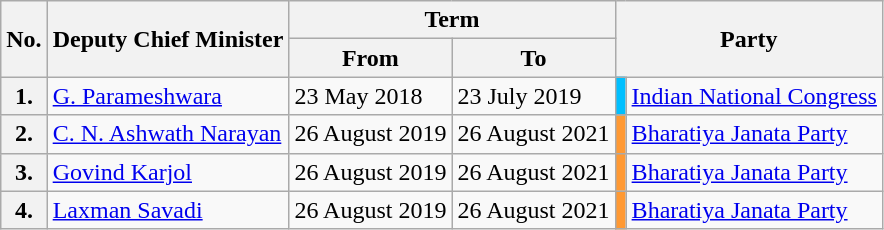<table class="wikitable sortable" border="1">
<tr>
<th rowspan=2>No.</th>
<th rowspan=2>Deputy Chief Minister</th>
<th colspan=2>Term</th>
<th rowspan=2 colspan=2>Party</th>
</tr>
<tr>
<th>From</th>
<th>To</th>
</tr>
<tr>
<th>1.</th>
<td><a href='#'>G. Parameshwara</a></td>
<td>23 May 2018</td>
<td>23 July 2019</td>
<td bgcolor=#00BFFF></td>
<td><a href='#'>Indian National Congress</a></td>
</tr>
<tr>
<th>2.</th>
<td><a href='#'>C. N. Ashwath Narayan</a></td>
<td>26 August 2019</td>
<td>26 August 2021</td>
<td bgcolor=#FF9933></td>
<td><a href='#'>Bharatiya Janata Party</a></td>
</tr>
<tr>
<th>3.</th>
<td><a href='#'>Govind Karjol</a></td>
<td>26 August 2019</td>
<td>26 August 2021</td>
<td bgcolor=#FF9933></td>
<td><a href='#'>Bharatiya Janata Party</a></td>
</tr>
<tr>
<th>4.</th>
<td><a href='#'>Laxman Savadi</a></td>
<td>26 August 2019</td>
<td>26 August 2021</td>
<td bgcolor=#FF9933></td>
<td><a href='#'>Bharatiya Janata Party</a></td>
</tr>
</table>
